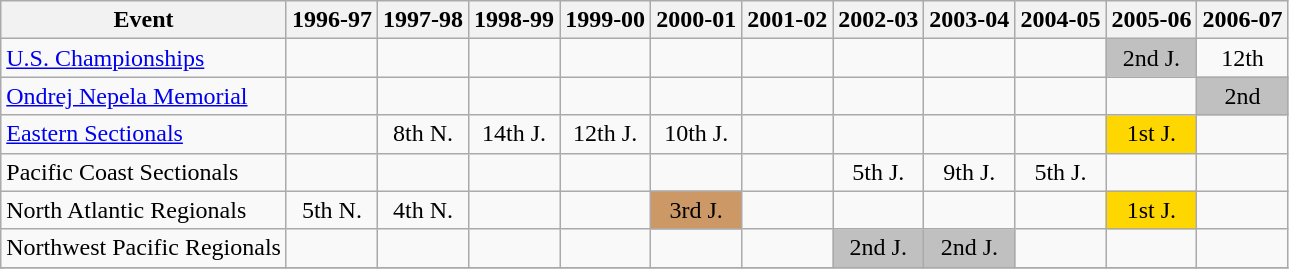<table class="wikitable">
<tr>
<th>Event</th>
<th>1996-97</th>
<th>1997-98</th>
<th>1998-99</th>
<th>1999-00</th>
<th>2000-01</th>
<th>2001-02</th>
<th>2002-03</th>
<th>2003-04</th>
<th>2004-05</th>
<th>2005-06</th>
<th>2006-07</th>
</tr>
<tr>
<td><a href='#'>U.S. Championships</a></td>
<td></td>
<td></td>
<td></td>
<td></td>
<td></td>
<td></td>
<td></td>
<td></td>
<td></td>
<td align="center" bgcolor="silver">2nd J.</td>
<td align="center">12th</td>
</tr>
<tr>
<td><a href='#'>Ondrej Nepela Memorial</a></td>
<td></td>
<td></td>
<td></td>
<td></td>
<td></td>
<td></td>
<td></td>
<td></td>
<td></td>
<td></td>
<td align="center" bgcolor="silver">2nd</td>
</tr>
<tr>
<td><a href='#'>Eastern Sectionals</a></td>
<td></td>
<td align="center">8th N.</td>
<td align="center">14th J.</td>
<td align="center">12th J.</td>
<td align="center">10th J.</td>
<td></td>
<td></td>
<td></td>
<td></td>
<td align="center" bgcolor="gold">1st J.</td>
<td></td>
</tr>
<tr>
<td>Pacific Coast Sectionals</td>
<td></td>
<td></td>
<td></td>
<td></td>
<td></td>
<td></td>
<td align="center">5th J.</td>
<td align="center">9th J.</td>
<td align="center">5th J.</td>
<td></td>
<td></td>
</tr>
<tr>
<td>North Atlantic Regionals</td>
<td align="center">5th N.</td>
<td align="center">4th N.</td>
<td></td>
<td></td>
<td align="center" bgcolor="cc9966">3rd J.</td>
<td></td>
<td></td>
<td></td>
<td></td>
<td align="center" bgcolor="gold">1st J.</td>
<td></td>
</tr>
<tr>
<td>Northwest Pacific Regionals</td>
<td></td>
<td></td>
<td></td>
<td></td>
<td></td>
<td></td>
<td align="center" bgcolor="silver">2nd J.</td>
<td align="center" bgcolor="silver">2nd J.</td>
<td></td>
<td></td>
<td></td>
</tr>
<tr>
</tr>
</table>
